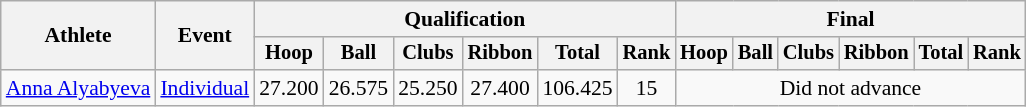<table class=wikitable style="font-size:90%">
<tr>
<th rowspan="2">Athlete</th>
<th rowspan="2">Event</th>
<th colspan=6>Qualification</th>
<th colspan=6>Final</th>
</tr>
<tr style="font-size:95%">
<th>Hoop</th>
<th>Ball</th>
<th>Clubs</th>
<th>Ribbon</th>
<th>Total</th>
<th>Rank</th>
<th>Hoop</th>
<th>Ball</th>
<th>Clubs</th>
<th>Ribbon</th>
<th>Total</th>
<th>Rank</th>
</tr>
<tr align=center>
<td align=left><a href='#'>Anna Alyabyeva</a></td>
<td align=left><a href='#'>Individual</a></td>
<td>27.200</td>
<td>26.575</td>
<td>25.250</td>
<td>27.400</td>
<td>106.425</td>
<td>15</td>
<td colspan=6>Did not advance</td>
</tr>
</table>
